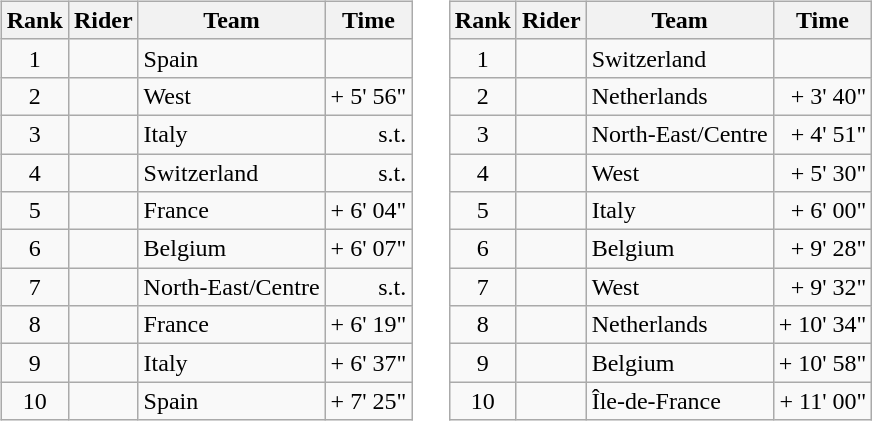<table>
<tr>
<td><br><table class="wikitable">
<tr>
<th scope="col">Rank</th>
<th scope="col">Rider</th>
<th scope="col">Team</th>
<th scope="col">Time</th>
</tr>
<tr>
<td style="text-align:center;">1</td>
<td></td>
<td>Spain</td>
<td style="text-align:right;"></td>
</tr>
<tr>
<td style="text-align:center;">2</td>
<td></td>
<td>West</td>
<td style="text-align:right;">+ 5' 56"</td>
</tr>
<tr>
<td style="text-align:center;">3</td>
<td></td>
<td>Italy</td>
<td style="text-align:right;">s.t.</td>
</tr>
<tr>
<td style="text-align:center;">4</td>
<td>  </td>
<td>Switzerland</td>
<td style="text-align:right;">s.t.</td>
</tr>
<tr>
<td style="text-align:center;">5</td>
<td></td>
<td>France</td>
<td style="text-align:right;">+ 6' 04"</td>
</tr>
<tr>
<td style="text-align:center;">6</td>
<td></td>
<td>Belgium</td>
<td style="text-align:right;">+ 6' 07"</td>
</tr>
<tr>
<td style="text-align:center;">7</td>
<td></td>
<td>North-East/Centre</td>
<td style="text-align:right;">s.t.</td>
</tr>
<tr>
<td style="text-align:center;">8</td>
<td></td>
<td>France</td>
<td style="text-align:right;">+ 6' 19"</td>
</tr>
<tr>
<td style="text-align:center;">9</td>
<td></td>
<td>Italy</td>
<td style="text-align:right;">+ 6' 37"</td>
</tr>
<tr>
<td style="text-align:center;">10</td>
<td></td>
<td>Spain</td>
<td style="text-align:right;">+ 7' 25"</td>
</tr>
</table>
</td>
<td></td>
<td><br><table class="wikitable">
<tr>
<th scope="col">Rank</th>
<th scope="col">Rider</th>
<th scope="col">Team</th>
<th scope="col">Time</th>
</tr>
<tr>
<td style="text-align:center;">1</td>
<td> </td>
<td>Switzerland</td>
<td style="text-align:right;"></td>
</tr>
<tr>
<td style="text-align:center;">2</td>
<td></td>
<td>Netherlands</td>
<td style="text-align:right;">+ 3' 40"</td>
</tr>
<tr>
<td style="text-align:center;">3</td>
<td></td>
<td>North-East/Centre</td>
<td style="text-align:right;">+ 4' 51"</td>
</tr>
<tr>
<td style="text-align:center;">4</td>
<td> </td>
<td>West</td>
<td style="text-align:right;">+ 5' 30"</td>
</tr>
<tr>
<td style="text-align:center;">5</td>
<td></td>
<td>Italy</td>
<td style="text-align:right;">+ 6' 00"</td>
</tr>
<tr>
<td style="text-align:center;">6</td>
<td></td>
<td>Belgium</td>
<td style="text-align:right;">+ 9' 28"</td>
</tr>
<tr>
<td style="text-align:center;">7</td>
<td></td>
<td>West</td>
<td style="text-align:right;">+ 9' 32"</td>
</tr>
<tr>
<td style="text-align:center;">8</td>
<td></td>
<td>Netherlands</td>
<td style="text-align:right;">+ 10' 34"</td>
</tr>
<tr>
<td style="text-align:center;">9</td>
<td></td>
<td>Belgium</td>
<td style="text-align:right;">+ 10' 58"</td>
</tr>
<tr>
<td style="text-align:center;">10</td>
<td></td>
<td>Île-de-France</td>
<td style="text-align:right;">+ 11' 00"</td>
</tr>
</table>
</td>
</tr>
</table>
